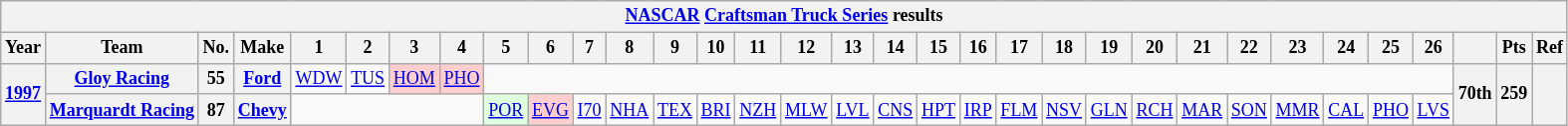<table class="wikitable" style="text-align:center; font-size:75%">
<tr>
<th colspan=45><a href='#'>NASCAR</a> <a href='#'>Craftsman Truck Series</a> results</th>
</tr>
<tr>
<th>Year</th>
<th>Team</th>
<th>No.</th>
<th>Make</th>
<th>1</th>
<th>2</th>
<th>3</th>
<th>4</th>
<th>5</th>
<th>6</th>
<th>7</th>
<th>8</th>
<th>9</th>
<th>10</th>
<th>11</th>
<th>12</th>
<th>13</th>
<th>14</th>
<th>15</th>
<th>16</th>
<th>17</th>
<th>18</th>
<th>19</th>
<th>20</th>
<th>21</th>
<th>22</th>
<th>23</th>
<th>24</th>
<th>25</th>
<th>26</th>
<th></th>
<th>Pts</th>
<th>Ref</th>
</tr>
<tr>
<th rowspan=2><a href='#'>1997</a></th>
<th><a href='#'>Gloy Racing</a></th>
<th>55</th>
<th><a href='#'>Ford</a></th>
<td><a href='#'>WDW</a></td>
<td><a href='#'>TUS</a></td>
<td style="background:#FFCFCF;"><a href='#'>HOM</a><br></td>
<td style="background:#FFCFCF;"><a href='#'>PHO</a><br></td>
<td colspan=22></td>
<th rowspan=2>70th</th>
<th rowspan=2>259</th>
<th rowspan=2></th>
</tr>
<tr>
<th><a href='#'>Marquardt Racing</a></th>
<th>87</th>
<th><a href='#'>Chevy</a></th>
<td colspan=4></td>
<td style="background:#DFFFDF;"><a href='#'>POR</a><br></td>
<td style="background:#FFCFCF;"><a href='#'>EVG</a><br></td>
<td><a href='#'>I70</a></td>
<td><a href='#'>NHA</a></td>
<td><a href='#'>TEX</a></td>
<td><a href='#'>BRI</a></td>
<td><a href='#'>NZH</a></td>
<td><a href='#'>MLW</a></td>
<td><a href='#'>LVL</a></td>
<td><a href='#'>CNS</a></td>
<td><a href='#'>HPT</a></td>
<td><a href='#'>IRP</a></td>
<td><a href='#'>FLM</a></td>
<td><a href='#'>NSV</a></td>
<td><a href='#'>GLN</a></td>
<td><a href='#'>RCH</a></td>
<td><a href='#'>MAR</a></td>
<td><a href='#'>SON</a></td>
<td><a href='#'>MMR</a></td>
<td><a href='#'>CAL</a></td>
<td><a href='#'>PHO</a></td>
<td><a href='#'>LVS</a></td>
</tr>
</table>
